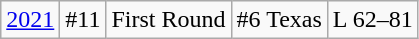<table class="wikitable">
<tr align="center">
<td><a href='#'>2021</a></td>
<td>#11</td>
<td>First Round</td>
<td>#6 Texas</td>
<td>L 62–81</td>
</tr>
</table>
